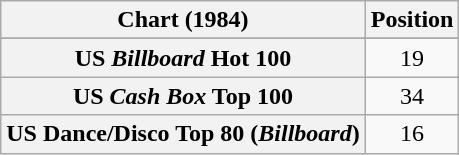<table class="wikitable sortable plainrowheaders" style="text-align:center">
<tr>
<th scope="col">Chart (1984)</th>
<th scope="col">Position</th>
</tr>
<tr>
</tr>
<tr>
<th scope="row">US <em>Billboard</em> Hot 100</th>
<td>19</td>
</tr>
<tr>
<th scope="row">US <em>Cash Box</em> Top 100</th>
<td>34</td>
</tr>
<tr>
<th scope="row">US Dance/Disco Top 80 (<em>Billboard</em>)</th>
<td>16</td>
</tr>
</table>
